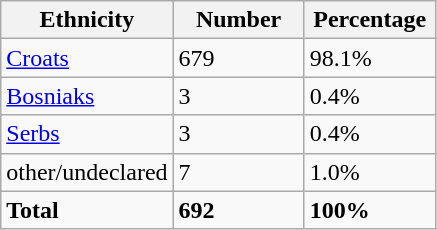<table class="wikitable">
<tr>
<th width="100px">Ethnicity</th>
<th width="80px">Number</th>
<th width="80px">Percentage</th>
</tr>
<tr>
<td><a href='#'>Croats</a></td>
<td>679</td>
<td>98.1%</td>
</tr>
<tr>
<td><a href='#'>Bosniaks</a></td>
<td>3</td>
<td>0.4%</td>
</tr>
<tr>
<td><a href='#'>Serbs</a></td>
<td>3</td>
<td>0.4%</td>
</tr>
<tr>
<td>other/undeclared</td>
<td>7</td>
<td>1.0%</td>
</tr>
<tr>
<td><strong>Total</strong></td>
<td><strong>692</strong></td>
<td><strong>100%</strong></td>
</tr>
</table>
